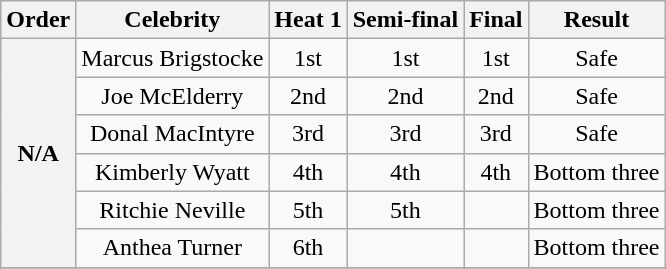<table class="wikitable plainrowheaders" style="text-align:center;">
<tr>
<th>Order</th>
<th>Celebrity</th>
<th>Heat 1</th>
<th>Semi-final</th>
<th>Final</th>
<th>Result</th>
</tr>
<tr>
<th rowspan=6>N/A</th>
<td>Marcus Brigstocke</td>
<td>1st</td>
<td>1st</td>
<td>1st</td>
<td>Safe</td>
</tr>
<tr>
<td>Joe McElderry</td>
<td>2nd</td>
<td>2nd</td>
<td>2nd</td>
<td>Safe</td>
</tr>
<tr>
<td>Donal MacIntyre</td>
<td>3rd</td>
<td>3rd</td>
<td>3rd</td>
<td>Safe</td>
</tr>
<tr>
<td>Kimberly Wyatt</td>
<td>4th</td>
<td>4th</td>
<td>4th</td>
<td>Bottom three</td>
</tr>
<tr>
<td>Ritchie Neville</td>
<td>5th</td>
<td>5th</td>
<td></td>
<td>Bottom three</td>
</tr>
<tr>
<td>Anthea Turner</td>
<td>6th</td>
<td></td>
<td></td>
<td>Bottom three</td>
</tr>
<tr>
</tr>
</table>
